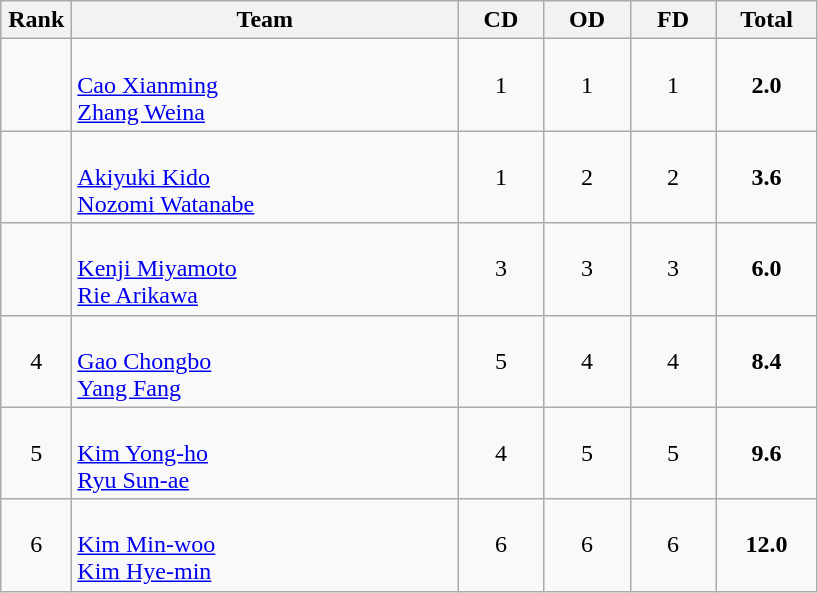<table class=wikitable style="text-align:center">
<tr>
<th width=40>Rank</th>
<th width=250>Team</th>
<th width=50>CD</th>
<th width=50>OD</th>
<th width=50>FD</th>
<th width=60>Total</th>
</tr>
<tr>
<td></td>
<td align=left><br><a href='#'>Cao Xianming</a><br><a href='#'>Zhang Weina</a></td>
<td>1</td>
<td>1</td>
<td>1</td>
<td><strong>2.0</strong></td>
</tr>
<tr>
<td></td>
<td align=left><br><a href='#'>Akiyuki Kido</a><br><a href='#'>Nozomi Watanabe</a></td>
<td>1</td>
<td>2</td>
<td>2</td>
<td><strong>3.6</strong></td>
</tr>
<tr>
<td></td>
<td align=left><br><a href='#'>Kenji Miyamoto</a><br><a href='#'>Rie Arikawa</a></td>
<td>3</td>
<td>3</td>
<td>3</td>
<td><strong>6.0</strong></td>
</tr>
<tr>
<td>4</td>
<td align=left><br><a href='#'>Gao Chongbo</a><br><a href='#'>Yang Fang</a></td>
<td>5</td>
<td>4</td>
<td>4</td>
<td><strong>8.4</strong></td>
</tr>
<tr>
<td>5</td>
<td align=left><br><a href='#'>Kim Yong-ho</a><br><a href='#'>Ryu Sun-ae</a></td>
<td>4</td>
<td>5</td>
<td>5</td>
<td><strong>9.6</strong></td>
</tr>
<tr>
<td>6</td>
<td align=left><br><a href='#'>Kim Min-woo</a><br><a href='#'>Kim Hye-min</a></td>
<td>6</td>
<td>6</td>
<td>6</td>
<td><strong>12.0</strong></td>
</tr>
</table>
